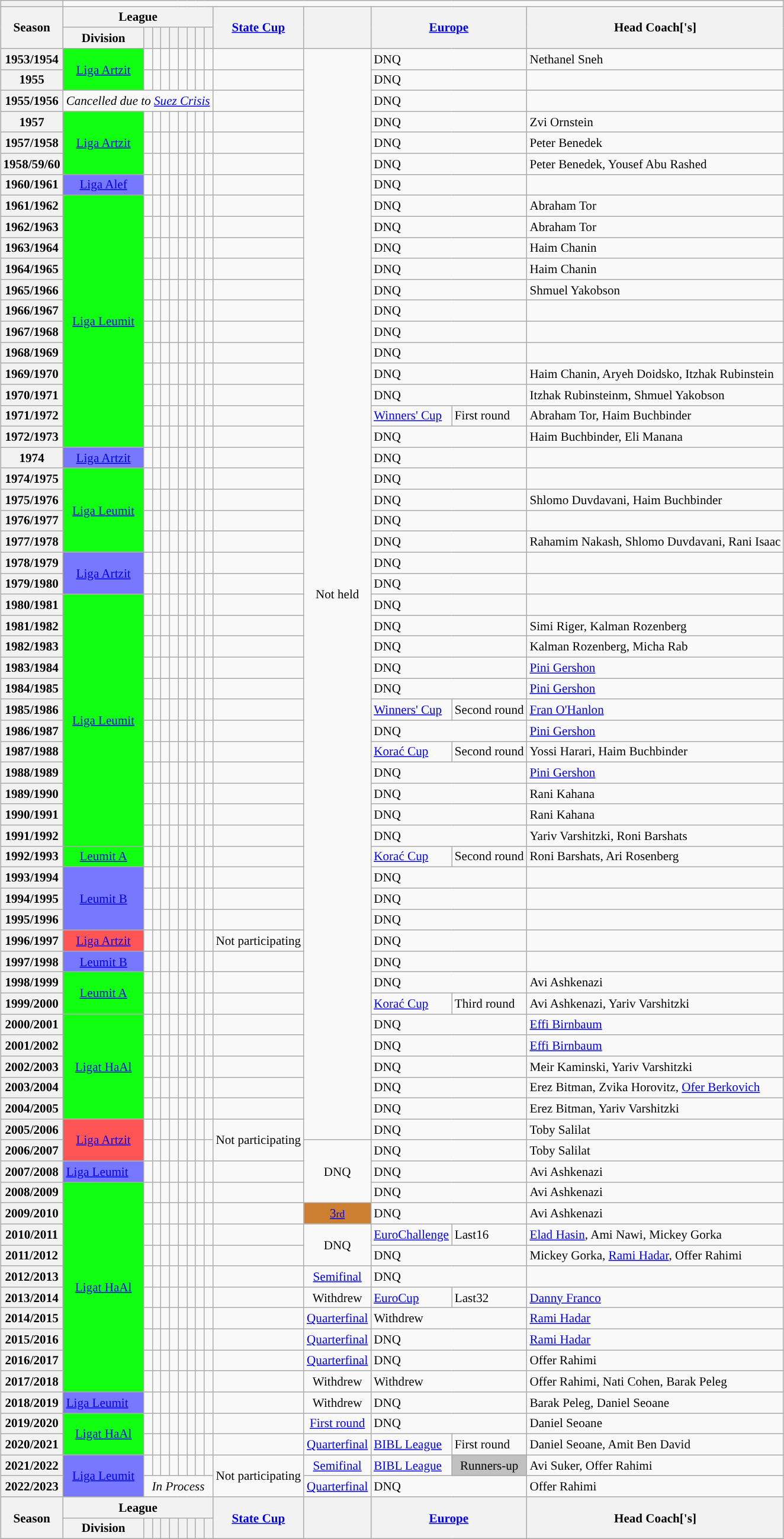<table class="wikitable collapsible collapsed" style="font-size:88%;margin:0.2em auto;min-width:50em;">
<tr>
<th></th>
</tr>
<tr>
<th scope="col" rowspan=2>Season</th>
<th colspan=9 class="unsortable">League</th>
<th scope="col" rowspan=2><a href='#'>State Cup</a></th>
<th scope="col" rowspan=2></th>
<th scope="col" rowspan=2 colspan=2 class="unsortable"><a href='#'>Europe</a></th>
<th scope="col" rowspan=2>Head Coach['s]</th>
</tr>
<tr>
<th>Division</th>
<th></th>
<th></th>
<th></th>
<th></th>
<th></th>
<th></th>
<th></th>
<th></th>
</tr>
<tr>
<th>1953/1954</th>
<td style="background:#11ff11;" rowspan=2 align=center><a href='#'>Liga Artzit</a></td>
<td></td>
<td></td>
<td></td>
<td></td>
<td></td>
<td></td>
<td></td>
<td></td>
<td></td>
<td rowspan=52 align=center>Not held</td>
<td colspan="2">DNQ</td>
<td> Nethanel Sneh</td>
</tr>
<tr>
<th>1955</th>
<td></td>
<td></td>
<td></td>
<td></td>
<td></td>
<td></td>
<td></td>
<td></td>
<td></td>
<td colspan="2">DNQ</td>
<td></td>
</tr>
<tr>
<th>1955/1956</th>
<td colspan=9 align=center><em>Cancelled due to <a href='#'>Suez Crisis</a></em></td>
<td></td>
<td colspan="2">DNQ</td>
<td></td>
</tr>
<tr>
<th>1957</th>
<td style="background:#11ff11;" rowspan=3 align=center><a href='#'>Liga Artzit</a></td>
<td></td>
<td></td>
<td></td>
<td></td>
<td></td>
<td></td>
<td></td>
<td></td>
<td></td>
<td colspan="2">DNQ</td>
<td> Zvi Ornstein</td>
</tr>
<tr>
<th>1957/1958</th>
<td></td>
<td></td>
<td></td>
<td></td>
<td></td>
<td></td>
<td></td>
<td></td>
<td></td>
<td colspan="2">DNQ</td>
<td> Peter Benedek</td>
</tr>
<tr>
<th>1958/59/60</th>
<td></td>
<td></td>
<td></td>
<td></td>
<td></td>
<td></td>
<td></td>
<td></td>
<td></td>
<td colspan="2">DNQ</td>
<td> Peter Benedek,  Yousef Abu Rashed</td>
</tr>
<tr>
<th>1960/1961</th>
<td style="background:#7777ff;" align=center><a href='#'>Liga Alef</a></td>
<td></td>
<td></td>
<td></td>
<td></td>
<td></td>
<td></td>
<td></td>
<td></td>
<td></td>
<td colspan="2">DNQ</td>
<td></td>
</tr>
<tr>
<th>1961/1962</th>
<td style="background:#11ff11;" rowspan=12 align=center><a href='#'>Liga Leumit</a></td>
<td></td>
<td></td>
<td></td>
<td></td>
<td></td>
<td></td>
<td></td>
<td></td>
<td></td>
<td colspan="2">DNQ</td>
<td> Abraham Tor</td>
</tr>
<tr>
<th>1962/1963</th>
<td></td>
<td></td>
<td></td>
<td></td>
<td></td>
<td></td>
<td></td>
<td></td>
<td></td>
<td colspan="2">DNQ</td>
<td> Abraham Tor</td>
</tr>
<tr>
<th>1963/1964</th>
<td></td>
<td></td>
<td></td>
<td></td>
<td></td>
<td></td>
<td></td>
<td></td>
<td></td>
<td colspan="2">DNQ</td>
<td> Haim Chanin</td>
</tr>
<tr>
<th>1964/1965</th>
<td></td>
<td></td>
<td></td>
<td></td>
<td></td>
<td></td>
<td></td>
<td></td>
<td></td>
<td colspan="2">DNQ</td>
<td> Haim Chanin</td>
</tr>
<tr>
<th>1965/1966</th>
<td></td>
<td></td>
<td></td>
<td></td>
<td></td>
<td></td>
<td></td>
<td></td>
<td></td>
<td colspan="2">DNQ</td>
<td> Shmuel Yakobson</td>
</tr>
<tr>
<th>1966/1967</th>
<td></td>
<td></td>
<td></td>
<td></td>
<td></td>
<td></td>
<td></td>
<td></td>
<td></td>
<td colspan="2">DNQ</td>
<td></td>
</tr>
<tr>
<th>1967/1968</th>
<td></td>
<td></td>
<td></td>
<td></td>
<td></td>
<td></td>
<td></td>
<td></td>
<td></td>
<td colspan="2">DNQ</td>
<td></td>
</tr>
<tr>
<th>1968/1969</th>
<td></td>
<td></td>
<td></td>
<td></td>
<td></td>
<td></td>
<td></td>
<td></td>
<td></td>
<td colspan="2">DNQ</td>
<td></td>
</tr>
<tr>
<th>1969/1970</th>
<td></td>
<td></td>
<td></td>
<td></td>
<td></td>
<td></td>
<td></td>
<td></td>
<td></td>
<td colspan="2">DNQ</td>
<td> Haim Chanin,  Aryeh Doidsko,  Itzhak Rubinstein</td>
</tr>
<tr>
<th>1970/1971</th>
<td></td>
<td></td>
<td></td>
<td></td>
<td></td>
<td></td>
<td></td>
<td></td>
<td></td>
<td colspan="2">DNQ</td>
<td> Itzhak Rubinsteinm,  Shmuel Yakobson</td>
</tr>
<tr>
<th>1971/1972</th>
<td></td>
<td></td>
<td></td>
<td></td>
<td></td>
<td></td>
<td></td>
<td></td>
<td></td>
<td><a href='#'>Winners' Cup</a></td>
<td>First round</td>
<td> Abraham Tor,  Haim Buchbinder</td>
</tr>
<tr>
<th>1972/1973</th>
<td></td>
<td></td>
<td></td>
<td></td>
<td></td>
<td></td>
<td></td>
<td></td>
<td></td>
<td colspan="2">DNQ</td>
<td> Haim Buchbinder,   Eli Manana</td>
</tr>
<tr>
<th>1974</th>
<td style="background:#7777ff;" align=center><a href='#'>Liga Artzit</a></td>
<td></td>
<td></td>
<td></td>
<td></td>
<td></td>
<td></td>
<td></td>
<td></td>
<td></td>
<td colspan="2">DNQ</td>
<td></td>
</tr>
<tr>
<th>1974/1975</th>
<td style="background:#11ff11;" rowspan=4 align=center><a href='#'>Liga Leumit</a></td>
<td></td>
<td></td>
<td></td>
<td></td>
<td></td>
<td></td>
<td></td>
<td></td>
<td></td>
<td colspan="2">DNQ</td>
<td></td>
</tr>
<tr>
<th>1975/1976</th>
<td></td>
<td></td>
<td></td>
<td></td>
<td></td>
<td></td>
<td></td>
<td></td>
<td></td>
<td colspan="2">DNQ</td>
<td> Shlomo Duvdavani,  Haim Buchbinder</td>
</tr>
<tr>
<th>1976/1977</th>
<td></td>
<td></td>
<td></td>
<td></td>
<td></td>
<td></td>
<td></td>
<td></td>
<td></td>
<td colspan="2">DNQ</td>
<td></td>
</tr>
<tr>
<th>1977/1978</th>
<td></td>
<td></td>
<td></td>
<td></td>
<td></td>
<td></td>
<td></td>
<td></td>
<td></td>
<td colspan="2">DNQ</td>
<td> Rahamim Nakash,  Shlomo Duvdavani,  Rani Isaac</td>
</tr>
<tr>
<th>1978/1979</th>
<td style="background:#7777ff;" rowspan=2 align=center><a href='#'>Liga Artzit</a></td>
<td></td>
<td></td>
<td></td>
<td></td>
<td></td>
<td></td>
<td></td>
<td></td>
<td></td>
<td colspan="2">DNQ</td>
<td></td>
</tr>
<tr>
<th>1979/1980</th>
<td></td>
<td></td>
<td></td>
<td></td>
<td></td>
<td></td>
<td></td>
<td></td>
<td></td>
<td colspan="2">DNQ</td>
<td></td>
</tr>
<tr>
<th>1980/1981</th>
<td style="background:#11ff11;" rowspan=12 align=center><a href='#'>Liga Leumit</a></td>
<td></td>
<td></td>
<td></td>
<td></td>
<td></td>
<td></td>
<td></td>
<td></td>
<td></td>
<td colspan="2">DNQ</td>
<td></td>
</tr>
<tr>
<th>1981/1982</th>
<td></td>
<td></td>
<td></td>
<td></td>
<td></td>
<td></td>
<td></td>
<td></td>
<td></td>
<td colspan="2">DNQ</td>
<td> Simi Riger,  Kalman Rozenberg</td>
</tr>
<tr>
<th>1982/1983</th>
<td></td>
<td></td>
<td></td>
<td></td>
<td></td>
<td></td>
<td></td>
<td></td>
<td></td>
<td colspan="2">DNQ</td>
<td> Kalman Rozenberg,  Micha Rab</td>
</tr>
<tr>
<th>1983/1984</th>
<td></td>
<td></td>
<td></td>
<td></td>
<td></td>
<td></td>
<td></td>
<td></td>
<td></td>
<td colspan="2">DNQ</td>
<td> <a href='#'>Pini Gershon</a></td>
</tr>
<tr>
<th>1984/1985</th>
<td></td>
<td></td>
<td></td>
<td></td>
<td></td>
<td></td>
<td></td>
<td></td>
<td></td>
<td colspan="2">DNQ</td>
<td> <a href='#'>Pini Gershon</a></td>
</tr>
<tr>
<th>1985/1986</th>
<td></td>
<td></td>
<td></td>
<td></td>
<td></td>
<td></td>
<td></td>
<td></td>
<td></td>
<td><a href='#'>Winners' Cup</a></td>
<td>Second round</td>
<td> <a href='#'>Fran O'Hanlon</a></td>
</tr>
<tr>
<th>1986/1987</th>
<td></td>
<td></td>
<td></td>
<td></td>
<td></td>
<td></td>
<td></td>
<td></td>
<td></td>
<td colspan="2">DNQ</td>
<td> <a href='#'>Pini Gershon</a></td>
</tr>
<tr>
<th>1987/1988</th>
<td></td>
<td></td>
<td></td>
<td></td>
<td></td>
<td></td>
<td></td>
<td></td>
<td></td>
<td><a href='#'>Korać Cup</a></td>
<td>Second round</td>
<td> Yossi Harari,  Haim Buchbinder</td>
</tr>
<tr>
<th>1988/1989</th>
<td></td>
<td></td>
<td></td>
<td></td>
<td></td>
<td></td>
<td></td>
<td></td>
<td></td>
<td colspan="2">DNQ</td>
<td> <a href='#'>Pini Gershon</a></td>
</tr>
<tr>
<th>1989/1990</th>
<td></td>
<td></td>
<td></td>
<td></td>
<td></td>
<td></td>
<td></td>
<td></td>
<td></td>
<td colspan="2">DNQ</td>
<td> Rani Kahana</td>
</tr>
<tr>
<th>1990/1991</th>
<td></td>
<td></td>
<td></td>
<td></td>
<td></td>
<td></td>
<td></td>
<td></td>
<td></td>
<td colspan="2">DNQ</td>
<td> Rani Kahana</td>
</tr>
<tr>
<th>1991/1992</th>
<td></td>
<td></td>
<td></td>
<td></td>
<td></td>
<td></td>
<td></td>
<td></td>
<td></td>
<td colspan="2">DNQ</td>
<td> Yariv Varshitzki,  Roni Barshats</td>
</tr>
<tr>
<th>1992/1993</th>
<td style="background:#11ff11;" align=center><a href='#'>Leumit A</a></td>
<td></td>
<td></td>
<td></td>
<td></td>
<td></td>
<td></td>
<td></td>
<td></td>
<td></td>
<td><a href='#'>Korać Cup</a></td>
<td>Second round</td>
<td> Roni Barshats,   Ari Rosenberg</td>
</tr>
<tr>
<th>1993/1994</th>
<td style="background:#7777ff;" rowspan=3 align=center><a href='#'>Leumit B</a></td>
<td></td>
<td></td>
<td></td>
<td></td>
<td></td>
<td></td>
<td></td>
<td></td>
<td></td>
<td colspan="2">DNQ</td>
<td></td>
</tr>
<tr>
<th>1994/1995</th>
<td></td>
<td></td>
<td></td>
<td></td>
<td></td>
<td></td>
<td></td>
<td></td>
<td></td>
<td colspan="2">DNQ</td>
<td></td>
</tr>
<tr>
<th>1995/1996</th>
<td></td>
<td></td>
<td></td>
<td></td>
<td></td>
<td></td>
<td></td>
<td></td>
<td></td>
<td colspan="2">DNQ</td>
<td></td>
</tr>
<tr>
<th>1996/1997</th>
<td style="background:#ff5555;" align=center><a href='#'>Liga Artzit</a></td>
<td></td>
<td></td>
<td></td>
<td></td>
<td></td>
<td></td>
<td></td>
<td></td>
<td>Not participating </td>
<td colspan="2">DNQ</td>
<td></td>
</tr>
<tr>
<th>1997/1998</th>
<td style="background:#7777ff;" align=center><a href='#'>Leumit B</a></td>
<td></td>
<td></td>
<td></td>
<td></td>
<td></td>
<td></td>
<td></td>
<td></td>
<td></td>
<td colspan="2">DNQ</td>
<td></td>
</tr>
<tr>
<th>1998/1999</th>
<td style="background:#11ff11;" rowspan=2 align=center><a href='#'>Leumit A</a></td>
<td></td>
<td></td>
<td></td>
<td></td>
<td></td>
<td></td>
<td></td>
<td></td>
<td></td>
<td colspan="2">DNQ</td>
<td> Avi Ashkenazi</td>
</tr>
<tr>
<th>1999/2000</th>
<td></td>
<td></td>
<td></td>
<td></td>
<td></td>
<td></td>
<td></td>
<td></td>
<td></td>
<td><a href='#'>Korać Cup</a></td>
<td>Third round</td>
<td> Avi Ashkenazi,  Yariv Varshitzki</td>
</tr>
<tr>
<th>2000/2001</th>
<td style="background:#11ff11;" rowspan=5 align=center><a href='#'>Ligat HaAl</a></td>
<td></td>
<td></td>
<td></td>
<td></td>
<td></td>
<td></td>
<td></td>
<td></td>
<td></td>
<td colspan="2">DNQ</td>
<td> <a href='#'>Effi Birnbaum</a></td>
</tr>
<tr>
<th>2001/2002</th>
<td></td>
<td></td>
<td></td>
<td></td>
<td></td>
<td></td>
<td></td>
<td></td>
<td></td>
<td colspan="2">DNQ</td>
<td> <a href='#'>Effi Birnbaum</a></td>
</tr>
<tr>
<th>2002/2003</th>
<td></td>
<td></td>
<td></td>
<td></td>
<td></td>
<td></td>
<td></td>
<td></td>
<td></td>
<td colspan="2">DNQ</td>
<td> Meir Kaminski,  Yariv Varshitzki</td>
</tr>
<tr>
<th>2003/2004</th>
<td></td>
<td></td>
<td></td>
<td></td>
<td></td>
<td></td>
<td></td>
<td></td>
<td></td>
<td colspan="2">DNQ</td>
<td> Erez Bitman,  Zvika Horovitz,   <a href='#'>Ofer Berkovich</a></td>
</tr>
<tr>
<th>2004/2005</th>
<td></td>
<td></td>
<td></td>
<td></td>
<td></td>
<td></td>
<td></td>
<td></td>
<td></td>
<td colspan="2">DNQ</td>
<td> Erez Bitman,  Yariv Varshitzki</td>
</tr>
<tr>
<th>2005/2006</th>
<td style="background:#ff5555;" rowspan=2 align=center><a href='#'>Liga Artzit</a></td>
<td></td>
<td></td>
<td></td>
<td></td>
<td></td>
<td></td>
<td></td>
<td></td>
<td rowspan=2 align=center>Not participating </td>
<td colspan="2">DNQ</td>
<td> Toby Salilat</td>
</tr>
<tr>
<th>2006/2007</th>
<td></td>
<td></td>
<td></td>
<td></td>
<td></td>
<td></td>
<td></td>
<td></td>
<td rowspan=3 align=center>DNQ</td>
<td colspan="2">DNQ</td>
<td> Toby Salilat</td>
</tr>
<tr>
<th>2007/2008</th>
<td style="background:#7777ff;"><a href='#'>Liga Leumit</a></td>
<td></td>
<td></td>
<td></td>
<td></td>
<td></td>
<td></td>
<td></td>
<td></td>
<td></td>
<td colspan="2">DNQ</td>
<td> Avi Ashkenazi</td>
</tr>
<tr>
<th>2008/2009</th>
<td style="background:#11ff11;" rowspan=10 align=center><a href='#'>Ligat HaAl</a></td>
<td></td>
<td></td>
<td></td>
<td></td>
<td></td>
<td></td>
<td></td>
<td></td>
<td></td>
<td colspan="2">DNQ</td>
<td> Avi Ashkenazi</td>
</tr>
<tr>
<th>2009/2010</th>
<td></td>
<td></td>
<td></td>
<td></td>
<td></td>
<td></td>
<td></td>
<td></td>
<td></td>
<td style="background:#CD7F32;" align=center><a href='#'>3<small>rd</small></a></td>
<td colspan="2">DNQ</td>
<td> Avi Ashkenazi</td>
</tr>
<tr>
<th>2010/2011</th>
<td></td>
<td></td>
<td></td>
<td></td>
<td></td>
<td></td>
<td></td>
<td></td>
<td></td>
<td rowspan=2 align=center>DNQ</td>
<td><a href='#'>EuroChallenge</a></td>
<td>Last16</td>
<td> <a href='#'>Elad Hasin</a>,  Ami Nawi,   Mickey Gorka</td>
</tr>
<tr>
<th>2011/2012</th>
<td></td>
<td></td>
<td></td>
<td></td>
<td></td>
<td></td>
<td></td>
<td></td>
<td></td>
<td colspan="2">DNQ</td>
<td> Mickey Gorka,  <a href='#'>Rami Hadar</a>,  Offer Rahimi</td>
</tr>
<tr>
<th>2012/2013</th>
<td></td>
<td></td>
<td></td>
<td></td>
<td></td>
<td></td>
<td></td>
<td></td>
<td></td>
<td align=center><a href='#'>Semifinal</a></td>
<td colspan="2">DNQ</td>
<td></td>
</tr>
<tr>
<th>2013/2014</th>
<td></td>
<td></td>
<td></td>
<td></td>
<td></td>
<td></td>
<td></td>
<td></td>
<td></td>
<td align=center>Withdrew</td>
<td><a href='#'>EuroCup</a></td>
<td>Last32</td>
<td> <a href='#'>Danny Franco</a></td>
</tr>
<tr>
<th>2014/2015</th>
<td></td>
<td></td>
<td></td>
<td></td>
<td></td>
<td></td>
<td></td>
<td></td>
<td></td>
<td align=center><a href='#'>Quarterfinal</a></td>
<td colspan="2">Withdrew</td>
<td> <a href='#'>Rami Hadar</a></td>
</tr>
<tr>
<th>2015/2016</th>
<td></td>
<td></td>
<td></td>
<td></td>
<td></td>
<td></td>
<td></td>
<td></td>
<td></td>
<td align=center><a href='#'>Quarterfinal</a></td>
<td colspan="2">DNQ</td>
<td> <a href='#'>Rami Hadar</a></td>
</tr>
<tr>
<th>2016/2017</th>
<td></td>
<td></td>
<td></td>
<td></td>
<td></td>
<td></td>
<td></td>
<td></td>
<td></td>
<td align=center><a href='#'>Quarterfinal</a></td>
<td colspan="2">DNQ</td>
<td> Offer Rahimi</td>
</tr>
<tr>
<th>2017/2018</th>
<td></td>
<td></td>
<td></td>
<td></td>
<td></td>
<td></td>
<td></td>
<td></td>
<td></td>
<td align=center>Withdrew</td>
<td colspan="2">Withdrew</td>
<td> Offer Rahimi,  Nati Cohen,  Barak Peleg</td>
</tr>
<tr>
<th>2018/2019</th>
<td style="background:#7777ff;"><a href='#'>Liga Leumit</a></td>
<td></td>
<td></td>
<td></td>
<td></td>
<td></td>
<td></td>
<td></td>
<td></td>
<td></td>
<td align=center>Withdrew</td>
<td colspan="2">DNQ</td>
<td> Barak Peleg,  Daniel Seoane</td>
</tr>
<tr>
<th>2019/2020</th>
<td style="background:#11ff11;" rowspan=2 align=center><a href='#'>Ligat HaAl</a></td>
<td></td>
<td></td>
<td></td>
<td></td>
<td></td>
<td></td>
<td></td>
<td></td>
<td></td>
<td align=center><a href='#'>First round</a></td>
<td colspan="2">DNQ</td>
<td> Daniel Seoane</td>
</tr>
<tr>
<th>2020/2021</th>
<td></td>
<td></td>
<td></td>
<td></td>
<td></td>
<td></td>
<td></td>
<td></td>
<td></td>
<td align=center><a href='#'>Quarterfinal</a></td>
<td><a href='#'>BIBL League</a></td>
<td>First round</td>
<td> Daniel Seoane,  Amit Ben David</td>
</tr>
<tr>
<th>2021/2022</th>
<td style="background:#7777ff;" rowspan=2 align=center><a href='#'>Liga Leumit</a></td>
<td></td>
<td></td>
<td></td>
<td></td>
<td></td>
<td></td>
<td></td>
<td></td>
<td rowspan=2 align=center>Not participating </td>
<td align=center><a href='#'>Semifinal</a></td>
<td><a href='#'>BIBL League</a></td>
<td style="background:silver;" align=center>Runners-up</td>
<td> Avi Suker,  Offer Rahimi</td>
</tr>
<tr>
<th>2022/2023</th>
<td colspan=8 align=center><em>In Process</em></td>
<td align=center><a href='#'>Quarterfinal</a></td>
<td colspan="2">DNQ</td>
<td> Offer Rahimi</td>
</tr>
<tr>
<th scope="col" rowspan=2>Season</th>
<th colspan=9 class="unsortable">League</th>
<th scope="col" rowspan=2><a href='#'>State Cup</a></th>
<th scope="col" rowspan=2></th>
<th scope="col" rowspan=2 colspan=2 class="unsortable"><a href='#'>Europe</a></th>
<th scope="col" rowspan=2>Head Coach['s]</th>
</tr>
<tr>
<th>Division</th>
<th></th>
<th></th>
<th></th>
<th></th>
<th></th>
<th></th>
<th></th>
<th></th>
</tr>
</table>
